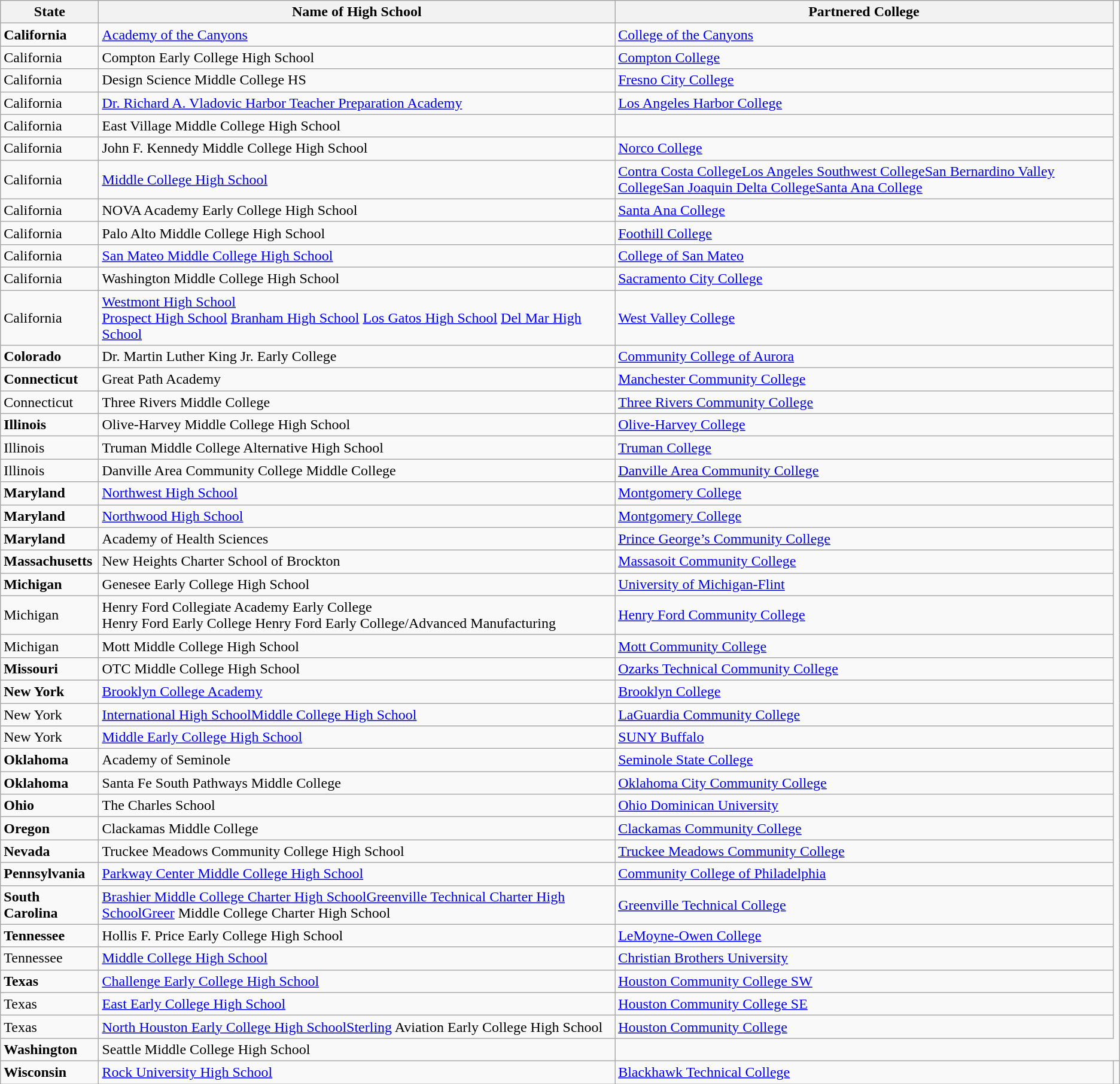<table class="wikitable">
<tr>
<th>State</th>
<th>Name of High School</th>
<th>Partnered College</th>
</tr>
<tr>
<td><strong>California</strong></td>
<td><a href='#'>Academy of the Canyons</a></td>
<td><a href='#'>College of the Canyons</a></td>
</tr>
<tr>
<td>California</td>
<td>Compton Early College High School</td>
<td><a href='#'>Compton College</a></td>
</tr>
<tr>
<td>California</td>
<td>Design Science Middle College HS</td>
<td><a href='#'>Fresno City College</a></td>
</tr>
<tr>
<td>California</td>
<td><a href='#'>Dr. Richard A. Vladovic Harbor Teacher Preparation Academy</a></td>
<td><a href='#'>Los Angeles Harbor College</a></td>
</tr>
<tr>
<td>California</td>
<td>East Village Middle College High School</td>
<td></td>
</tr>
<tr>
<td>California</td>
<td>John F. Kennedy Middle College High School</td>
<td><a href='#'>Norco College</a></td>
</tr>
<tr>
<td>California</td>
<td><a href='#'>Middle College High School</a></td>
<td><a href='#'>Contra Costa College</a><a href='#'>Los Angeles Southwest College</a><a href='#'>San Bernardino Valley College</a><a href='#'>San Joaquin Delta College</a><a href='#'>Santa Ana College</a></td>
</tr>
<tr>
<td>California</td>
<td>NOVA Academy Early College High School</td>
<td><a href='#'>Santa Ana College</a></td>
</tr>
<tr>
<td>California</td>
<td>Palo Alto Middle College High School</td>
<td><a href='#'>Foothill College</a></td>
</tr>
<tr>
<td>California</td>
<td><a href='#'>San Mateo Middle College High School</a></td>
<td><a href='#'>College of San Mateo</a></td>
</tr>
<tr>
<td>California</td>
<td>Washington Middle College High School</td>
<td><a href='#'>Sacramento City College</a></td>
</tr>
<tr>
<td>California</td>
<td><a href='#'> Westmont High School</a><br><a href='#'>Prospect High School</a>  
<a href='#'>Branham High School</a>
<a href='#'>Los Gatos High School</a>
<a href='#'>Del Mar High School</a></td>
<td><a href='#'>West Valley College</a></td>
</tr>
<tr>
<td><strong>Colorado</strong></td>
<td>Dr. Martin Luther King Jr. Early College</td>
<td><a href='#'>Community College of Aurora</a></td>
</tr>
<tr>
<td><strong>Connecticut</strong></td>
<td>Great Path Academy</td>
<td><a href='#'>Manchester Community College</a></td>
</tr>
<tr>
<td>Connecticut</td>
<td>Three Rivers Middle College</td>
<td><a href='#'>Three Rivers Community College</a></td>
</tr>
<tr>
<td><strong>Illinois</strong></td>
<td>Olive-Harvey Middle College High School</td>
<td><a href='#'>Olive-Harvey College</a></td>
</tr>
<tr>
<td>Illinois</td>
<td>Truman Middle College Alternative High School</td>
<td><a href='#'>Truman College</a></td>
</tr>
<tr>
<td>Illinois</td>
<td>Danville Area Community College Middle College</td>
<td><a href='#'>Danville Area Community College</a></td>
</tr>
<tr>
<td><strong>Maryland</strong></td>
<td><a href='#'>Northwest High School</a></td>
<td><a href='#'>Montgomery College</a></td>
</tr>
<tr>
<td><strong>Maryland</strong></td>
<td><a href='#'>Northwood High School</a></td>
<td><a href='#'>Montgomery College</a></td>
</tr>
<tr>
<td><strong>Maryland</strong></td>
<td>Academy of Health Sciences</td>
<td><a href='#'>Prince George’s Community College</a></td>
</tr>
<tr>
<td><strong>Massachusetts</strong></td>
<td>New Heights Charter School of Brockton</td>
<td><a href='#'>Massasoit Community College</a></td>
</tr>
<tr>
<td><strong>Michigan</strong></td>
<td>Genesee Early College High School</td>
<td><a href='#'>University of Michigan-Flint</a></td>
</tr>
<tr>
<td>Michigan</td>
<td>Henry Ford Collegiate Academy Early College<br>Henry Ford Early College
Henry Ford Early College/Advanced Manufacturing</td>
<td><a href='#'>Henry Ford Community College</a></td>
</tr>
<tr>
<td>Michigan</td>
<td>Mott Middle College High School</td>
<td><a href='#'>Mott Community College</a></td>
</tr>
<tr>
<td><strong>Missouri</strong></td>
<td>OTC Middle College High School</td>
<td><a href='#'>Ozarks Technical Community College</a></td>
</tr>
<tr>
<td><strong>New York</strong></td>
<td><a href='#'>Brooklyn College Academy</a></td>
<td><a href='#'>Brooklyn College</a></td>
</tr>
<tr>
<td>New York</td>
<td><a href='#'>International High School</a><a href='#'>Middle College High School</a></td>
<td><a href='#'>LaGuardia Community College</a></td>
</tr>
<tr>
<td>New York</td>
<td><a href='#'>Middle Early College High School</a></td>
<td><a href='#'>SUNY Buffalo</a></td>
</tr>
<tr>
<td><strong>Oklahoma</strong></td>
<td>Academy of Seminole</td>
<td><a href='#'>Seminole State College</a></td>
</tr>
<tr>
<td><strong>Oklahoma</strong></td>
<td>Santa Fe South Pathways Middle College</td>
<td><a href='#'>Oklahoma City Community College</a></td>
</tr>
<tr>
<td><strong>Ohio</strong></td>
<td>The Charles School</td>
<td><a href='#'>Ohio Dominican University</a></td>
</tr>
<tr>
<td><strong>Oregon</strong></td>
<td>Clackamas Middle College</td>
<td><a href='#'>Clackamas Community College</a></td>
</tr>
<tr>
<td><strong>Nevada</strong></td>
<td>Truckee Meadows Community College High School</td>
<td><a href='#'>Truckee Meadows Community College</a></td>
</tr>
<tr>
<td><strong>Pennsylvania</strong></td>
<td><a href='#'>Parkway Center Middle College High School</a></td>
<td><a href='#'>Community College of Philadelphia</a></td>
</tr>
<tr>
<td><strong>South Carolina</strong></td>
<td><a href='#'>Brashier Middle College Charter High School</a><a href='#'>Greenville Technical Charter High SchoolGreer</a> Middle College Charter High School</td>
<td><a href='#'>Greenville Technical College</a></td>
</tr>
<tr>
<td><strong>Tennessee</strong></td>
<td>Hollis F. Price Early College High School</td>
<td><a href='#'>LeMoyne-Owen College</a></td>
</tr>
<tr>
<td>Tennessee</td>
<td><a href='#'>Middle College High School</a></td>
<td><a href='#'>Christian Brothers University</a></td>
</tr>
<tr>
<td><strong>Texas</strong></td>
<td><a href='#'>Challenge Early College High School</a></td>
<td><a href='#'>Houston Community College SW</a></td>
</tr>
<tr>
<td>Texas</td>
<td><a href='#'>East Early College High School</a></td>
<td><a href='#'>Houston Community College SE</a></td>
</tr>
<tr>
<td>Texas</td>
<td><a href='#'>North Houston Early College High SchoolSterling</a> Aviation Early College High School</td>
<td><a href='#'>Houston Community College</a></td>
</tr>
<tr>
<td><strong>Washington</strong></td>
<td>Seattle Middle College High School</td>
</tr>
<tr>
<td><strong>Wisconsin</strong></td>
<td><a href='#'>Rock University High School</a></td>
<td><a href='#'>Blackhawk Technical College</a></td>
<td></td>
</tr>
</table>
